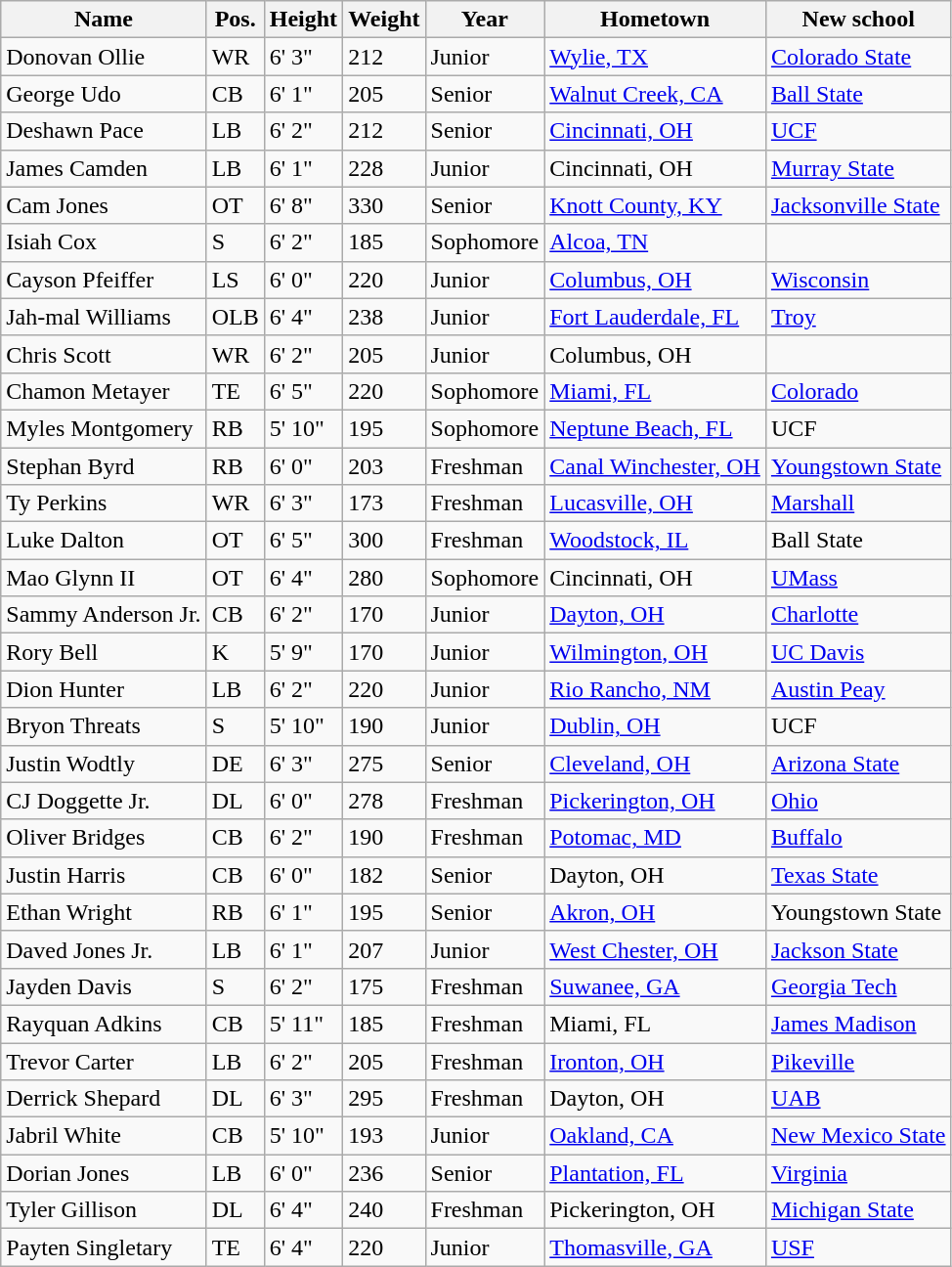<table class="wikitable sortable mw-collapsible mw-collapsed">
<tr>
<th>Name</th>
<th>Pos.</th>
<th>Height</th>
<th>Weight</th>
<th>Year</th>
<th>Hometown</th>
<th class="unsortable">New school</th>
</tr>
<tr>
<td>Donovan Ollie</td>
<td>WR</td>
<td>6' 3"</td>
<td>212</td>
<td> Junior</td>
<td><a href='#'>Wylie, TX</a></td>
<td><a href='#'>Colorado State</a></td>
</tr>
<tr>
<td>George Udo</td>
<td>CB</td>
<td>6' 1"</td>
<td>205</td>
<td>Senior</td>
<td><a href='#'>Walnut Creek, CA</a></td>
<td><a href='#'>Ball State</a></td>
</tr>
<tr>
<td>Deshawn Pace</td>
<td>LB</td>
<td>6' 2"</td>
<td>212</td>
<td>Senior</td>
<td><a href='#'>Cincinnati, OH</a></td>
<td><a href='#'>UCF</a></td>
</tr>
<tr>
<td>James Camden</td>
<td>LB</td>
<td>6' 1"</td>
<td>228</td>
<td> Junior</td>
<td>Cincinnati, OH</td>
<td><a href='#'>Murray State</a></td>
</tr>
<tr>
<td>Cam Jones</td>
<td>OT</td>
<td>6' 8"</td>
<td>330</td>
<td> Senior</td>
<td><a href='#'>Knott County, KY</a></td>
<td><a href='#'>Jacksonville State</a></td>
</tr>
<tr>
<td>Isiah Cox</td>
<td>S</td>
<td>6' 2"</td>
<td>185</td>
<td> Sophomore</td>
<td><a href='#'>Alcoa, TN</a></td>
<td></td>
</tr>
<tr>
<td>Cayson Pfeiffer</td>
<td>LS</td>
<td>6' 0"</td>
<td>220</td>
<td> Junior</td>
<td><a href='#'>Columbus, OH</a></td>
<td><a href='#'>Wisconsin</a></td>
</tr>
<tr>
<td>Jah-mal Williams</td>
<td>OLB</td>
<td>6' 4"</td>
<td>238</td>
<td> Junior</td>
<td><a href='#'>Fort Lauderdale, FL</a></td>
<td><a href='#'>Troy</a></td>
</tr>
<tr>
<td>Chris Scott</td>
<td>WR</td>
<td>6' 2"</td>
<td>205</td>
<td> Junior</td>
<td>Columbus, OH</td>
<td></td>
</tr>
<tr>
<td>Chamon Metayer</td>
<td>TE</td>
<td>6' 5"</td>
<td>220</td>
<td> Sophomore</td>
<td><a href='#'>Miami, FL</a></td>
<td><a href='#'>Colorado</a></td>
</tr>
<tr>
<td>Myles Montgomery</td>
<td>RB</td>
<td>5' 10"</td>
<td>195</td>
<td> Sophomore</td>
<td><a href='#'>Neptune Beach, FL</a></td>
<td>UCF</td>
</tr>
<tr>
<td>Stephan Byrd</td>
<td>RB</td>
<td>6' 0"</td>
<td>203</td>
<td> Freshman</td>
<td><a href='#'>Canal Winchester, OH</a></td>
<td><a href='#'>Youngstown State</a></td>
</tr>
<tr>
<td>Ty Perkins</td>
<td>WR</td>
<td>6' 3"</td>
<td>173</td>
<td>Freshman</td>
<td><a href='#'>Lucasville, OH</a></td>
<td><a href='#'>Marshall</a></td>
</tr>
<tr>
<td>Luke Dalton</td>
<td>OT</td>
<td>6' 5"</td>
<td>300</td>
<td> Freshman</td>
<td><a href='#'>Woodstock, IL</a></td>
<td>Ball State</td>
</tr>
<tr>
<td>Mao Glynn II</td>
<td>OT</td>
<td>6' 4"</td>
<td>280</td>
<td> Sophomore</td>
<td>Cincinnati, OH</td>
<td><a href='#'>UMass</a></td>
</tr>
<tr>
<td>Sammy Anderson Jr.</td>
<td>CB</td>
<td>6' 2"</td>
<td>170</td>
<td> Junior</td>
<td><a href='#'>Dayton, OH</a></td>
<td><a href='#'>Charlotte</a></td>
</tr>
<tr>
<td>Rory Bell</td>
<td>K</td>
<td>5' 9"</td>
<td>170</td>
<td> Junior</td>
<td><a href='#'>Wilmington, OH</a></td>
<td><a href='#'>UC Davis</a></td>
</tr>
<tr>
<td>Dion Hunter</td>
<td>LB</td>
<td>6' 2"</td>
<td>220</td>
<td> Junior</td>
<td><a href='#'>Rio Rancho, NM</a></td>
<td><a href='#'>Austin Peay</a></td>
</tr>
<tr>
<td>Bryon Threats</td>
<td>S</td>
<td>5' 10"</td>
<td>190</td>
<td>Junior</td>
<td><a href='#'>Dublin, OH</a></td>
<td>UCF</td>
</tr>
<tr>
<td>Justin Wodtly</td>
<td>DE</td>
<td>6' 3"</td>
<td>275</td>
<td> Senior</td>
<td><a href='#'>Cleveland, OH</a></td>
<td><a href='#'>Arizona State</a></td>
</tr>
<tr>
<td>CJ Doggette Jr.</td>
<td>DL</td>
<td>6' 0"</td>
<td>278</td>
<td> Freshman</td>
<td><a href='#'>Pickerington, OH</a></td>
<td><a href='#'>Ohio</a></td>
</tr>
<tr>
<td>Oliver Bridges</td>
<td>CB</td>
<td>6' 2"</td>
<td>190</td>
<td> Freshman</td>
<td><a href='#'>Potomac, MD</a></td>
<td><a href='#'>Buffalo</a></td>
</tr>
<tr>
<td>Justin Harris</td>
<td>CB</td>
<td>6' 0"</td>
<td>182</td>
<td> Senior</td>
<td>Dayton, OH</td>
<td><a href='#'>Texas State</a></td>
</tr>
<tr>
<td>Ethan Wright</td>
<td>RB</td>
<td>6' 1"</td>
<td>195</td>
<td>Senior</td>
<td><a href='#'>Akron, OH</a></td>
<td>Youngstown State</td>
</tr>
<tr>
<td>Daved Jones Jr.</td>
<td>LB</td>
<td>6' 1"</td>
<td>207</td>
<td> Junior</td>
<td><a href='#'>West Chester, OH</a></td>
<td><a href='#'>Jackson State</a></td>
</tr>
<tr>
<td>Jayden Davis</td>
<td>S</td>
<td>6' 2"</td>
<td>175</td>
<td>Freshman</td>
<td><a href='#'>Suwanee, GA</a></td>
<td><a href='#'>Georgia Tech</a></td>
</tr>
<tr>
<td>Rayquan Adkins</td>
<td>CB</td>
<td>5' 11"</td>
<td>185</td>
<td>Freshman</td>
<td>Miami, FL</td>
<td><a href='#'>James Madison</a></td>
</tr>
<tr>
<td>Trevor Carter</td>
<td>LB</td>
<td>6' 2"</td>
<td>205</td>
<td>Freshman</td>
<td><a href='#'>Ironton, OH</a></td>
<td><a href='#'>Pikeville</a></td>
</tr>
<tr>
<td>Derrick Shepard</td>
<td>DL</td>
<td>6' 3"</td>
<td>295</td>
<td> Freshman</td>
<td>Dayton, OH</td>
<td><a href='#'>UAB</a></td>
</tr>
<tr>
<td>Jabril White</td>
<td>CB</td>
<td>5' 10"</td>
<td>193</td>
<td>Junior</td>
<td><a href='#'>Oakland, CA</a></td>
<td><a href='#'>New Mexico State</a></td>
</tr>
<tr>
<td>Dorian Jones</td>
<td>LB</td>
<td>6' 0"</td>
<td>236</td>
<td>Senior</td>
<td><a href='#'>Plantation, FL</a></td>
<td><a href='#'>Virginia</a></td>
</tr>
<tr>
<td>Tyler Gillison</td>
<td>DL</td>
<td>6' 4"</td>
<td>240</td>
<td> Freshman</td>
<td>Pickerington, OH</td>
<td><a href='#'>Michigan State</a></td>
</tr>
<tr>
<td>Payten Singletary</td>
<td>TE</td>
<td>6' 4"</td>
<td>220</td>
<td> Junior</td>
<td><a href='#'>Thomasville, GA</a></td>
<td><a href='#'>USF</a></td>
</tr>
</table>
